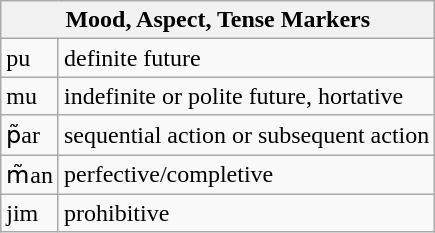<table class="wikitable">
<tr>
<th colspan="2">Mood, Aspect, Tense Markers</th>
</tr>
<tr>
<td>pu</td>
<td>definite future</td>
</tr>
<tr>
<td>mu</td>
<td>indefinite or polite future, hortative</td>
</tr>
<tr>
<td>p̃ar</td>
<td>sequential action or subsequent action</td>
</tr>
<tr>
<td>m̃an</td>
<td>perfective/completive</td>
</tr>
<tr>
<td>jim</td>
<td>prohibitive</td>
</tr>
</table>
